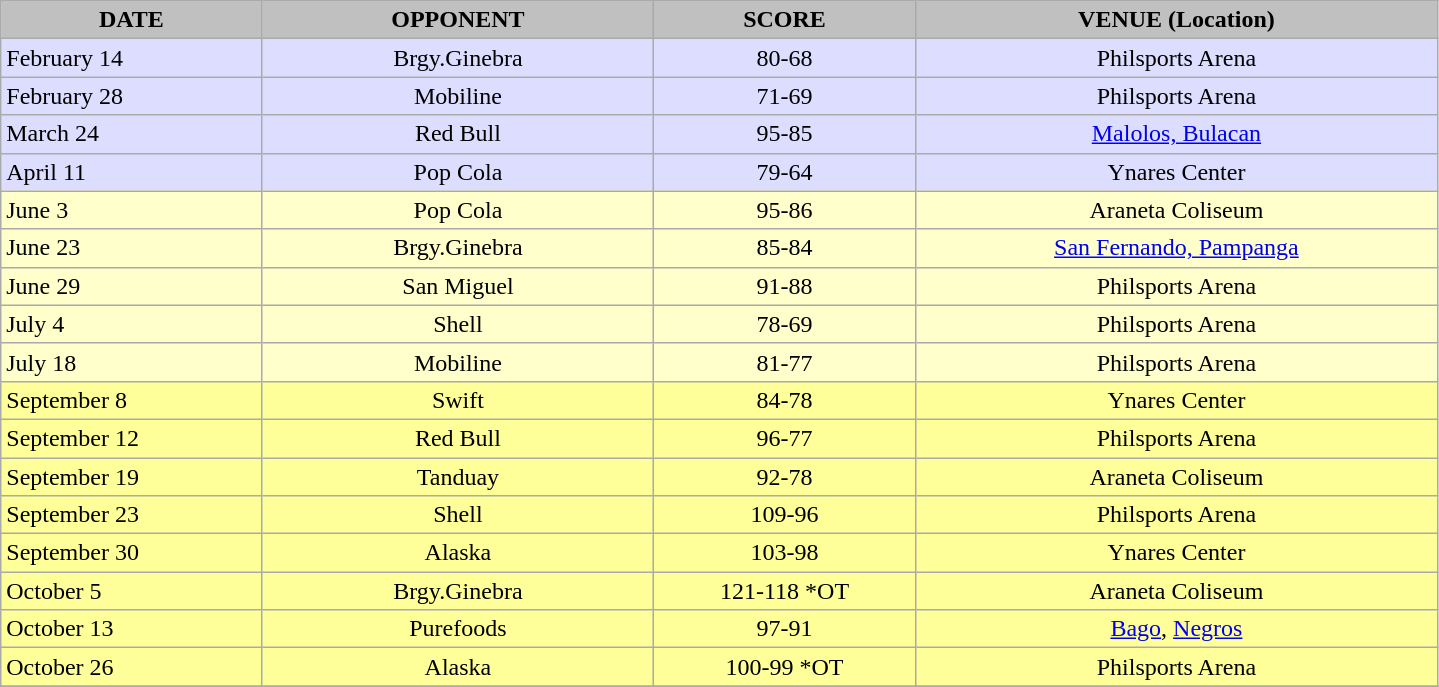<table class="wikitable" border="1">
<tr>
<th style="background:#C0C0C0;" width="10%"><strong>DATE</strong></th>
<th style="background:#C0C0C0;" width="15%"><strong>OPPONENT</strong></th>
<th style="background:#C0C0C0;" width="10%"><strong>SCORE</strong></th>
<th style="background:#C0C0C0;" width="20%"><strong>VENUE (Location)</strong></th>
</tr>
<tr bgcolor=#DDDDFF>
<td>February 14</td>
<td align=center>Brgy.Ginebra</td>
<td align=center>80-68</td>
<td align=center>Philsports Arena</td>
</tr>
<tr bgcolor=#DDDDFF>
<td>February 28</td>
<td align=center>Mobiline</td>
<td align=center>71-69</td>
<td align=center>Philsports Arena</td>
</tr>
<tr bgcolor=#DDDDFF>
<td>March 24</td>
<td align=center>Red Bull</td>
<td align=center>95-85</td>
<td align=center><a href='#'>Malolos, Bulacan</a></td>
</tr>
<tr bgcolor=#DDDDFF>
<td>April 11</td>
<td align=center>Pop Cola</td>
<td align=center>79-64</td>
<td align=center>Ynares Center</td>
</tr>
<tr bgcolor=#FFFFCC>
<td>June 3</td>
<td align=center>Pop Cola</td>
<td align=center>95-86 </td>
<td align=center>Araneta Coliseum</td>
</tr>
<tr bgcolor=#FFFFCC>
<td>June 23</td>
<td align=center>Brgy.Ginebra</td>
<td align=center>85-84</td>
<td align=center><a href='#'>San Fernando, Pampanga</a></td>
</tr>
<tr bgcolor=#FFFFCC>
<td>June 29</td>
<td align=center>San Miguel</td>
<td align=center>91-88</td>
<td align=center>Philsports Arena</td>
</tr>
<tr bgcolor=#FFFFCC>
<td>July 4</td>
<td align=center>Shell</td>
<td align=center>78-69 </td>
<td align=center>Philsports Arena</td>
</tr>
<tr bgcolor=#FFFFCC>
<td>July 18</td>
<td align=center>Mobiline</td>
<td align=center>81-77</td>
<td align=center>Philsports Arena</td>
</tr>
<tr bgcolor=#FFFF99>
<td>September 8</td>
<td align=center>Swift</td>
<td align=center>84-78</td>
<td align=center>Ynares Center</td>
</tr>
<tr bgcolor=#FFFF99>
<td>September 12</td>
<td align=center>Red Bull</td>
<td align=center>96-77</td>
<td align=center>Philsports Arena</td>
</tr>
<tr bgcolor=#FFFF99>
<td>September 19</td>
<td align=center>Tanduay</td>
<td align=center>92-78</td>
<td align=center>Araneta Coliseum</td>
</tr>
<tr bgcolor=#FFFF99>
<td>September 23</td>
<td align=center>Shell</td>
<td align=center>109-96</td>
<td align=center>Philsports Arena</td>
</tr>
<tr bgcolor=#FFFF99>
<td>September 30</td>
<td align=center>Alaska</td>
<td align=center>103-98</td>
<td align=center>Ynares Center</td>
</tr>
<tr bgcolor=#FFFF99>
<td>October 5</td>
<td align=center>Brgy.Ginebra</td>
<td align=center>121-118 *OT</td>
<td align=center>Araneta Coliseum</td>
</tr>
<tr bgcolor=#FFFF99>
<td>October 13</td>
<td align=center>Purefoods</td>
<td align=center>97-91 </td>
<td align=center><a href='#'>Bago</a>, <a href='#'>Negros</a></td>
</tr>
<tr bgcolor=#FFFF99>
<td>October 26</td>
<td align=center>Alaska</td>
<td align=center>100-99 *OT </td>
<td align=center>Philsports Arena</td>
</tr>
<tr>
</tr>
</table>
